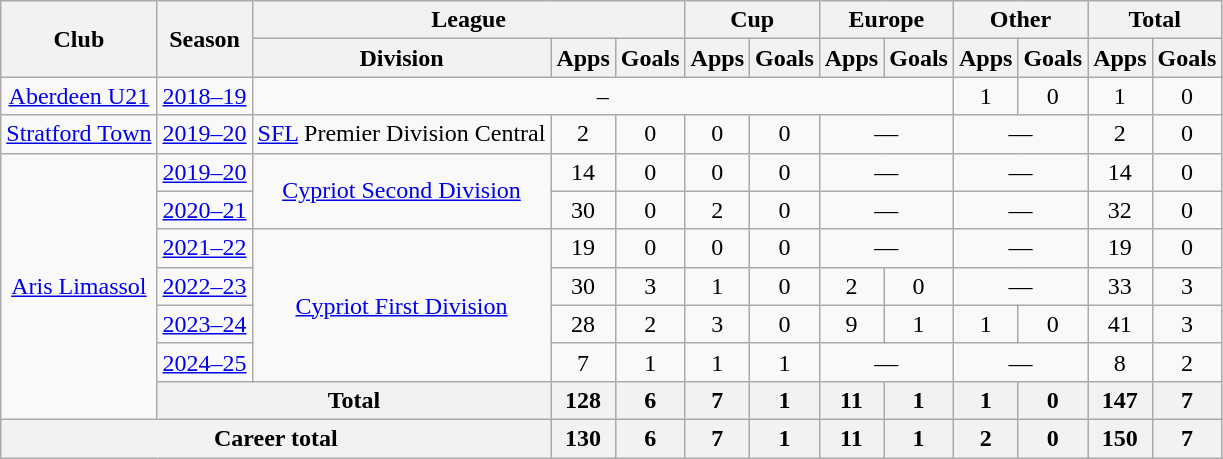<table class="wikitable" style="text-align:center">
<tr>
<th rowspan="2">Club</th>
<th rowspan="2">Season</th>
<th colspan="3">League</th>
<th colspan="2">Cup</th>
<th colspan="2">Europe</th>
<th colspan="2">Other</th>
<th colspan="2">Total</th>
</tr>
<tr>
<th>Division</th>
<th>Apps</th>
<th>Goals</th>
<th>Apps</th>
<th>Goals</th>
<th>Apps</th>
<th>Goals</th>
<th>Apps</th>
<th>Goals</th>
<th>Apps</th>
<th>Goals</th>
</tr>
<tr>
<td><a href='#'>Aberdeen U21</a></td>
<td><a href='#'>2018–19</a></td>
<td colspan="7">–</td>
<td>1</td>
<td>0</td>
<td>1</td>
<td>0</td>
</tr>
<tr>
<td><a href='#'>Stratford Town</a></td>
<td><a href='#'>2019–20</a></td>
<td><a href='#'>SFL</a> Premier Division Central</td>
<td>2</td>
<td>0</td>
<td>0</td>
<td>0</td>
<td colspan="2">—</td>
<td colspan="2">—</td>
<td>2</td>
<td>0</td>
</tr>
<tr>
<td rowspan="7"><a href='#'>Aris Limassol</a></td>
<td><a href='#'>2019–20</a></td>
<td rowspan="2"><a href='#'>Cypriot Second Division</a></td>
<td>14</td>
<td>0</td>
<td>0</td>
<td>0</td>
<td colspan="2">—</td>
<td colspan="2">—</td>
<td>14</td>
<td>0</td>
</tr>
<tr>
<td><a href='#'>2020–21</a></td>
<td>30</td>
<td>0</td>
<td>2</td>
<td>0</td>
<td colspan="2">—</td>
<td colspan="2">—</td>
<td>32</td>
<td>0</td>
</tr>
<tr>
<td><a href='#'>2021–22</a></td>
<td rowspan="4"><a href='#'>Cypriot First Division</a></td>
<td>19</td>
<td>0</td>
<td>0</td>
<td>0</td>
<td colspan="2">—</td>
<td colspan="2">—</td>
<td>19</td>
<td>0</td>
</tr>
<tr>
<td><a href='#'>2022–23</a></td>
<td>30</td>
<td>3</td>
<td>1</td>
<td>0</td>
<td>2</td>
<td>0</td>
<td colspan="2">—</td>
<td>33</td>
<td>3</td>
</tr>
<tr>
<td><a href='#'>2023–24</a></td>
<td>28</td>
<td>2</td>
<td>3</td>
<td>0</td>
<td>9</td>
<td>1</td>
<td>1</td>
<td>0</td>
<td>41</td>
<td>3</td>
</tr>
<tr>
<td><a href='#'>2024–25</a></td>
<td>7</td>
<td>1</td>
<td>1</td>
<td>1</td>
<td colspan="2">—</td>
<td colspan="2">—</td>
<td>8</td>
<td>2</td>
</tr>
<tr>
<th colspan="2">Total</th>
<th>128</th>
<th>6</th>
<th>7</th>
<th>1</th>
<th>11</th>
<th>1</th>
<th>1</th>
<th>0</th>
<th>147</th>
<th>7</th>
</tr>
<tr>
<th colspan="3">Career total</th>
<th>130</th>
<th>6</th>
<th>7</th>
<th>1</th>
<th>11</th>
<th>1</th>
<th>2</th>
<th>0</th>
<th>150</th>
<th>7</th>
</tr>
</table>
